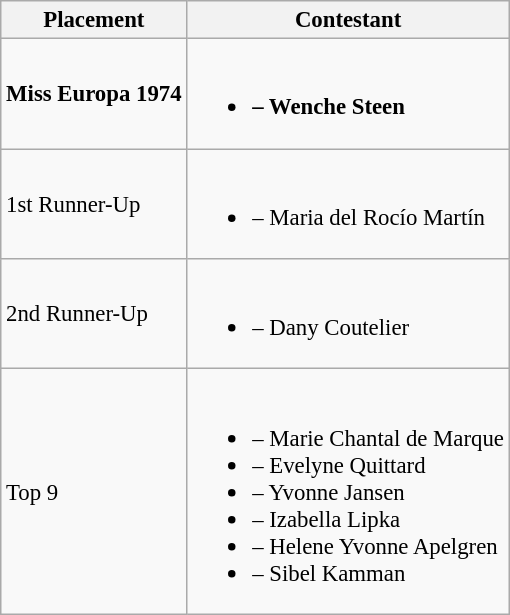<table class="wikitable sortable" style="font-size: 95%;">
<tr>
<th>Placement</th>
<th>Contestant</th>
</tr>
<tr>
<td><strong>Miss Europa 1974</strong></td>
<td><br><ul><li><strong> – Wenche Steen</strong></li></ul></td>
</tr>
<tr>
<td>1st Runner-Up</td>
<td><br><ul><li> – Maria del Rocío Martín</li></ul></td>
</tr>
<tr>
<td>2nd Runner-Up</td>
<td><br><ul><li> – Dany Coutelier</li></ul></td>
</tr>
<tr>
<td>Top 9</td>
<td><br><ul><li> – Marie Chantal de Marque</li><li> – Evelyne Quittard</li><li> – Yvonne Jansen</li><li> – Izabella Lipka</li><li> – Helene Yvonne Apelgren</li><li> – Sibel Kamman</li></ul></td>
</tr>
</table>
